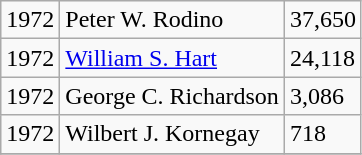<table class="wikitable">
<tr>
<td>1972</td>
<td>Peter W. Rodino</td>
<td>37,650</td>
</tr>
<tr>
<td>1972</td>
<td><a href='#'>William S. Hart</a></td>
<td>24,118</td>
</tr>
<tr>
<td>1972</td>
<td>George C. Richardson</td>
<td>3,086</td>
</tr>
<tr>
<td>1972</td>
<td>Wilbert J. Kornegay</td>
<td>718</td>
</tr>
<tr>
</tr>
</table>
